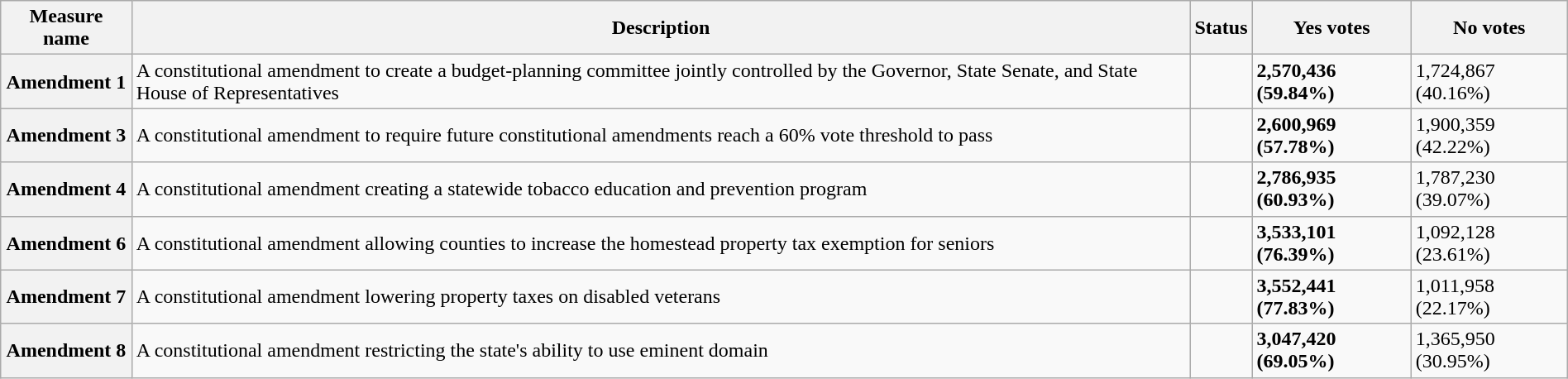<table class="wikitable sortable plainrowheaders" style="width:100%">
<tr>
<th scope="col">Measure name</th>
<th class="unsortable" scope="col">Description</th>
<th scope="col">Status</th>
<th scope="col">Yes votes</th>
<th scope="col">No votes</th>
</tr>
<tr>
<th scope="row">Amendment 1</th>
<td>A constitutional amendment to create a budget-planning committee jointly controlled by the Governor, State Senate, and State House of Representatives</td>
<td></td>
<td><strong>2,570,436 (59.84%)</strong></td>
<td>1,724,867 (40.16%)</td>
</tr>
<tr>
<th scope="row">Amendment 3</th>
<td>A constitutional amendment to require future constitutional amendments reach a 60% vote threshold to pass</td>
<td></td>
<td><strong>2,600,969 (57.78%)</strong></td>
<td>1,900,359 (42.22%)</td>
</tr>
<tr>
<th scope="row">Amendment 4</th>
<td>A constitutional amendment creating a statewide tobacco education and prevention program</td>
<td></td>
<td><strong>2,786,935 (60.93%)</strong></td>
<td>1,787,230 (39.07%)</td>
</tr>
<tr>
<th scope="row">Amendment 6</th>
<td>A constitutional amendment allowing counties to increase the homestead property tax exemption for seniors</td>
<td></td>
<td><strong>3,533,101 (76.39%)</strong></td>
<td>1,092,128 (23.61%)</td>
</tr>
<tr>
<th scope="row">Amendment 7</th>
<td>A constitutional amendment lowering property taxes on disabled veterans</td>
<td></td>
<td><strong>3,552,441 (77.83%)</strong></td>
<td>1,011,958 (22.17%)</td>
</tr>
<tr>
<th scope="row">Amendment 8</th>
<td>A constitutional amendment restricting the state's ability to use eminent domain</td>
<td></td>
<td><strong>3,047,420 (69.05%)</strong></td>
<td>1,365,950 (30.95%)</td>
</tr>
</table>
